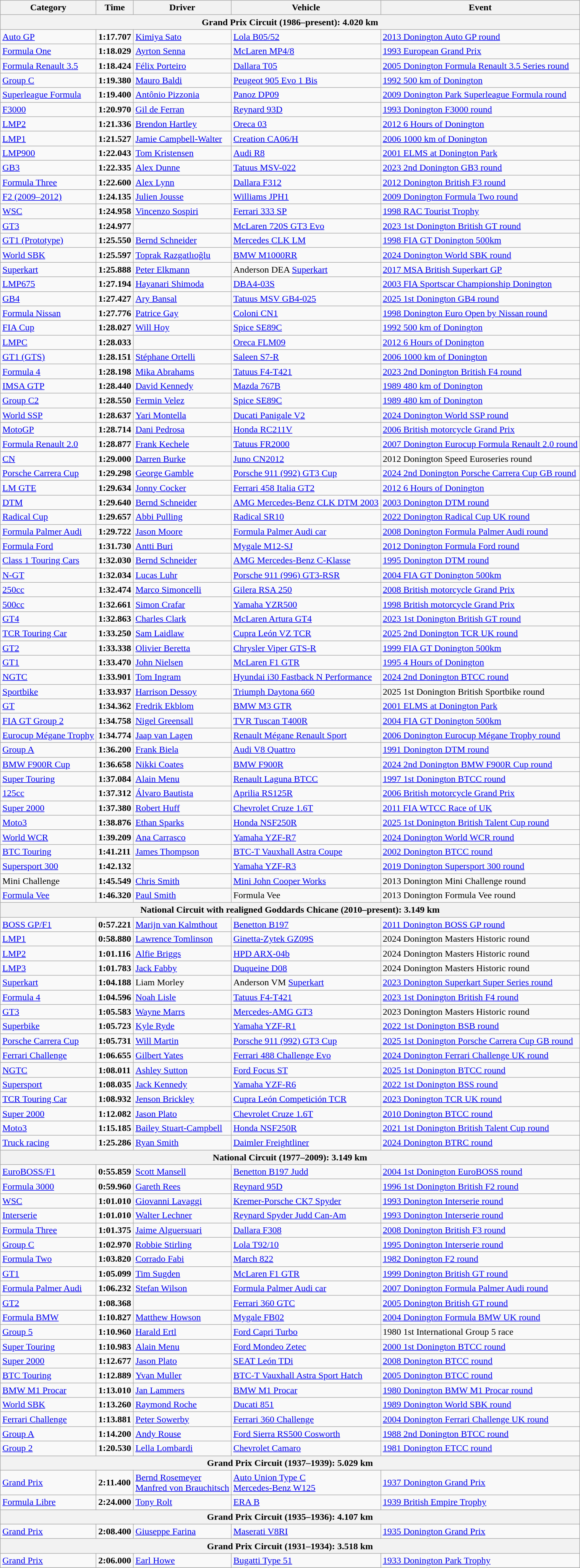<table class="wikitable sortable">
<tr>
<th>Category</th>
<th>Time</th>
<th>Driver</th>
<th>Vehicle</th>
<th>Event</th>
</tr>
<tr>
<th colspan=5>Grand Prix Circuit (1986–present): 4.020 km</th>
</tr>
<tr>
<td><a href='#'>Auto GP</a></td>
<td><strong>1:17.707</strong></td>
<td><a href='#'>Kimiya Sato</a></td>
<td><a href='#'>Lola B05/52</a></td>
<td><a href='#'>2013 Donington Auto GP round</a></td>
</tr>
<tr>
<td><a href='#'>Formula One</a></td>
<td><strong>1:18.029</strong></td>
<td><a href='#'>Ayrton Senna</a></td>
<td><a href='#'>McLaren MP4/8</a></td>
<td><a href='#'>1993 European Grand Prix</a></td>
</tr>
<tr>
<td><a href='#'>Formula Renault 3.5</a></td>
<td><strong>1:18.424</strong></td>
<td><a href='#'>Félix Porteiro</a></td>
<td><a href='#'>Dallara T05</a></td>
<td><a href='#'>2005 Donington Formula Renault 3.5 Series round</a></td>
</tr>
<tr>
<td><a href='#'>Group C</a></td>
<td><strong>1:19.380</strong></td>
<td><a href='#'>Mauro Baldi</a></td>
<td><a href='#'>Peugeot 905 Evo 1 Bis</a></td>
<td><a href='#'>1992 500 km of Donington</a></td>
</tr>
<tr>
<td><a href='#'>Superleague Formula</a></td>
<td><strong>1:19.400</strong></td>
<td><a href='#'>Antônio Pizzonia</a></td>
<td><a href='#'>Panoz DP09</a></td>
<td><a href='#'>2009 Donington Park Superleague Formula round</a></td>
</tr>
<tr>
<td><a href='#'>F3000</a></td>
<td><strong>1:20.970</strong></td>
<td><a href='#'>Gil de Ferran</a></td>
<td><a href='#'>Reynard 93D</a></td>
<td><a href='#'>1993 Donington F3000 round</a></td>
</tr>
<tr>
<td><a href='#'>LMP2</a></td>
<td><strong>1:21.336</strong></td>
<td><a href='#'>Brendon Hartley</a></td>
<td><a href='#'>Oreca 03</a></td>
<td><a href='#'>2012 6 Hours of Donington</a></td>
</tr>
<tr>
<td><a href='#'>LMP1</a></td>
<td><strong>1:21.527</strong></td>
<td><a href='#'>Jamie Campbell-Walter</a></td>
<td><a href='#'>Creation CA06/H</a></td>
<td><a href='#'>2006 1000 km of Donington</a></td>
</tr>
<tr>
<td><a href='#'>LMP900</a></td>
<td><strong>1:22.043</strong></td>
<td><a href='#'>Tom Kristensen</a></td>
<td><a href='#'>Audi R8</a></td>
<td><a href='#'>2001 ELMS at Donington Park</a></td>
</tr>
<tr>
<td><a href='#'>GB3</a></td>
<td><strong>1:22.335</strong></td>
<td><a href='#'>Alex Dunne</a></td>
<td><a href='#'>Tatuus MSV-022</a></td>
<td><a href='#'>2023 2nd Donington GB3 round</a></td>
</tr>
<tr>
<td><a href='#'>Formula Three</a></td>
<td><strong>1:22.600</strong></td>
<td><a href='#'>Alex Lynn</a></td>
<td><a href='#'>Dallara F312</a></td>
<td><a href='#'>2012 Donington British F3 round</a></td>
</tr>
<tr>
<td><a href='#'>F2 (2009–2012)</a></td>
<td><strong>1:24.135</strong></td>
<td><a href='#'>Julien Jousse</a></td>
<td><a href='#'>Williams JPH1</a></td>
<td><a href='#'>2009 Donington Formula Two round</a></td>
</tr>
<tr>
<td><a href='#'>WSC</a></td>
<td><strong>1:24.958</strong></td>
<td><a href='#'>Vincenzo Sospiri</a></td>
<td><a href='#'>Ferrari 333 SP</a></td>
<td><a href='#'>1998 RAC Tourist Trophy</a></td>
</tr>
<tr>
<td><a href='#'>GT3</a></td>
<td><strong>1:24.977</strong></td>
<td></td>
<td><a href='#'>McLaren 720S GT3 Evo</a></td>
<td><a href='#'>2023 1st Donington British GT round</a></td>
</tr>
<tr>
<td><a href='#'>GT1 (Prototype)</a></td>
<td><strong>1:25.550</strong></td>
<td><a href='#'>Bernd Schneider</a></td>
<td><a href='#'>Mercedes CLK LM</a></td>
<td><a href='#'>1998 FIA GT Donington 500km</a></td>
</tr>
<tr>
<td><a href='#'>World SBK</a></td>
<td><strong>1:25.597</strong></td>
<td><a href='#'>Toprak Razgatlıoğlu</a></td>
<td><a href='#'>BMW M1000RR</a></td>
<td><a href='#'>2024 Donington World SBK round</a></td>
</tr>
<tr>
<td><a href='#'>Superkart</a></td>
<td><strong>1:25.888</strong></td>
<td><a href='#'>Peter Elkmann</a></td>
<td>Anderson DEA <a href='#'>Superkart</a></td>
<td><a href='#'>2017 MSA British Superkart GP</a></td>
</tr>
<tr>
<td><a href='#'>LMP675</a></td>
<td><strong>1:27.194</strong></td>
<td><a href='#'>Hayanari Shimoda</a></td>
<td><a href='#'>DBA4-03S</a></td>
<td><a href='#'>2003 FIA Sportscar Championship Donington</a></td>
</tr>
<tr>
<td><a href='#'>GB4</a></td>
<td><strong>1:27.427</strong></td>
<td><a href='#'>Ary Bansal</a></td>
<td><a href='#'>Tatuus MSV GB4-025</a></td>
<td><a href='#'>2025 1st Donington GB4 round</a></td>
</tr>
<tr>
<td><a href='#'>Formula Nissan</a></td>
<td><strong>1:27.776</strong></td>
<td><a href='#'>Patrice Gay</a></td>
<td><a href='#'>Coloni CN1</a></td>
<td><a href='#'>1998 Donington Euro Open by Nissan round</a></td>
</tr>
<tr>
<td><a href='#'>FIA Cup</a></td>
<td><strong>1:28.027</strong></td>
<td><a href='#'>Will Hoy</a></td>
<td><a href='#'>Spice SE89C</a></td>
<td><a href='#'>1992 500 km of Donington</a></td>
</tr>
<tr>
<td><a href='#'>LMPC</a></td>
<td><strong>1:28.033</strong></td>
<td></td>
<td><a href='#'>Oreca FLM09</a></td>
<td><a href='#'>2012 6 Hours of Donington</a></td>
</tr>
<tr>
<td><a href='#'>GT1 (GTS)</a></td>
<td><strong>1:28.151</strong></td>
<td><a href='#'>Stéphane Ortelli</a></td>
<td><a href='#'>Saleen S7-R</a></td>
<td><a href='#'>2006 1000 km of Donington</a></td>
</tr>
<tr>
<td><a href='#'>Formula 4</a></td>
<td><strong>1:28.198</strong></td>
<td><a href='#'>Mika Abrahams</a></td>
<td><a href='#'>Tatuus F4-T421</a></td>
<td><a href='#'>2023 2nd Donington British F4 round</a></td>
</tr>
<tr>
<td><a href='#'>IMSA GTP</a></td>
<td><strong>1:28.440</strong></td>
<td><a href='#'>David Kennedy</a></td>
<td><a href='#'>Mazda 767B</a></td>
<td><a href='#'>1989 480 km of Donington</a></td>
</tr>
<tr>
<td><a href='#'>Group C2</a></td>
<td><strong>1:28.550</strong></td>
<td><a href='#'>Fermin Velez</a></td>
<td><a href='#'>Spice SE89C</a></td>
<td><a href='#'>1989 480 km of Donington</a></td>
</tr>
<tr>
<td><a href='#'>World SSP</a></td>
<td><strong>1:28.637</strong></td>
<td><a href='#'>Yari Montella</a></td>
<td><a href='#'>Ducati Panigale V2</a></td>
<td><a href='#'>2024 Donington World SSP round</a></td>
</tr>
<tr>
<td><a href='#'>MotoGP</a></td>
<td><strong>1:28.714</strong></td>
<td><a href='#'>Dani Pedrosa</a></td>
<td><a href='#'>Honda RC211V</a></td>
<td><a href='#'>2006 British motorcycle Grand Prix</a></td>
</tr>
<tr>
<td><a href='#'>Formula Renault 2.0</a></td>
<td><strong>1:28.877</strong></td>
<td><a href='#'>Frank Kechele</a></td>
<td><a href='#'>Tatuus FR2000</a></td>
<td><a href='#'>2007 Donington Eurocup Formula Renault 2.0 round</a></td>
</tr>
<tr>
<td><a href='#'>CN</a></td>
<td><strong>1:29.000</strong></td>
<td><a href='#'>Darren Burke</a></td>
<td><a href='#'>Juno CN2012</a></td>
<td>2012 Donington Speed Euroseries round</td>
</tr>
<tr>
<td><a href='#'>Porsche Carrera Cup</a></td>
<td><strong>1:29.298</strong></td>
<td><a href='#'>George Gamble</a></td>
<td><a href='#'>Porsche 911 (992) GT3 Cup</a></td>
<td><a href='#'>2024 2nd Donington Porsche Carrera Cup GB round</a></td>
</tr>
<tr>
<td><a href='#'>LM GTE</a></td>
<td><strong>1:29.634</strong></td>
<td><a href='#'>Jonny Cocker</a></td>
<td><a href='#'>Ferrari 458 Italia GT2</a></td>
<td><a href='#'>2012 6 Hours of Donington</a></td>
</tr>
<tr>
<td><a href='#'>DTM</a></td>
<td><strong>1:29.640</strong></td>
<td><a href='#'>Bernd Schneider</a></td>
<td><a href='#'>AMG Mercedes-Benz CLK DTM 2003</a></td>
<td><a href='#'>2003 Donington DTM round</a></td>
</tr>
<tr>
<td><a href='#'>Radical Cup</a></td>
<td><strong>1:29.657</strong></td>
<td><a href='#'>Abbi Pulling</a></td>
<td><a href='#'>Radical SR10</a></td>
<td><a href='#'>2022 Donington Radical Cup UK round</a></td>
</tr>
<tr>
<td><a href='#'>Formula Palmer Audi</a></td>
<td><strong>1:29.722</strong></td>
<td><a href='#'>Jason Moore</a></td>
<td><a href='#'>Formula Palmer Audi car</a></td>
<td><a href='#'>2008 Donington Formula Palmer Audi round</a></td>
</tr>
<tr>
<td><a href='#'>Formula Ford</a></td>
<td><strong>1:31.730</strong></td>
<td><a href='#'>Antti Buri</a></td>
<td><a href='#'>Mygale M12-SJ</a></td>
<td><a href='#'>2012 Donington Formula Ford round</a></td>
</tr>
<tr>
<td><a href='#'>Class 1 Touring Cars</a></td>
<td><strong>1:32.030</strong></td>
<td><a href='#'>Bernd Schneider</a></td>
<td><a href='#'>AMG Mercedes-Benz C-Klasse</a></td>
<td><a href='#'>1995 Donington DTM round</a></td>
</tr>
<tr>
<td><a href='#'>N-GT</a></td>
<td><strong>1:32.034</strong></td>
<td><a href='#'>Lucas Luhr</a></td>
<td><a href='#'>Porsche 911 (996) GT3-RSR</a></td>
<td><a href='#'>2004 FIA GT Donington 500km</a></td>
</tr>
<tr>
<td><a href='#'>250cc</a></td>
<td><strong>1:32.474</strong></td>
<td><a href='#'>Marco Simoncelli</a></td>
<td><a href='#'>Gilera RSA 250</a></td>
<td><a href='#'>2008 British motorcycle Grand Prix</a></td>
</tr>
<tr>
<td><a href='#'>500cc</a></td>
<td><strong>1:32.661</strong></td>
<td><a href='#'>Simon Crafar</a></td>
<td><a href='#'>Yamaha YZR500</a></td>
<td><a href='#'>1998 British motorcycle Grand Prix</a></td>
</tr>
<tr>
<td><a href='#'>GT4</a></td>
<td><strong>1:32.863</strong></td>
<td><a href='#'>Charles Clark</a></td>
<td><a href='#'>McLaren Artura GT4</a></td>
<td><a href='#'>2023 1st Donington British GT round</a></td>
</tr>
<tr>
<td><a href='#'>TCR Touring Car</a></td>
<td><strong>1:33.250</strong></td>
<td><a href='#'>Sam Laidlaw</a></td>
<td><a href='#'>Cupra León VZ TCR</a></td>
<td><a href='#'>2025 2nd Donington TCR UK round</a></td>
</tr>
<tr>
<td><a href='#'>GT2</a></td>
<td><strong>1:33.338</strong></td>
<td><a href='#'>Olivier Beretta</a></td>
<td><a href='#'>Chrysler Viper GTS-R</a></td>
<td><a href='#'>1999 FIA GT Donington 500km</a></td>
</tr>
<tr>
<td><a href='#'>GT1</a></td>
<td><strong>1:33.470</strong></td>
<td><a href='#'>John Nielsen</a></td>
<td><a href='#'>McLaren F1 GTR</a></td>
<td><a href='#'>1995 4 Hours of Donington</a></td>
</tr>
<tr>
<td><a href='#'>NGTC</a></td>
<td><strong>1:33.901</strong></td>
<td><a href='#'>Tom Ingram</a></td>
<td><a href='#'>Hyundai i30 Fastback N Performance</a></td>
<td><a href='#'>2024 2nd Donington BTCC round</a></td>
</tr>
<tr>
<td><a href='#'>Sportbike</a></td>
<td><strong>1:33.937</strong></td>
<td><a href='#'>Harrison Dessoy</a></td>
<td><a href='#'>Triumph Daytona 660</a></td>
<td>2025 1st Donington British Sportbike round</td>
</tr>
<tr>
<td><a href='#'>GT</a></td>
<td><strong>1:34.362</strong></td>
<td><a href='#'>Fredrik Ekblom</a></td>
<td><a href='#'>BMW M3 GTR</a></td>
<td><a href='#'>2001 ELMS at Donington Park</a></td>
</tr>
<tr>
<td><a href='#'>FIA GT Group 2</a></td>
<td><strong>1:34.758</strong></td>
<td><a href='#'>Nigel Greensall</a></td>
<td><a href='#'>TVR Tuscan T400R</a></td>
<td><a href='#'>2004 FIA GT Donington 500km</a></td>
</tr>
<tr>
<td><a href='#'>Eurocup Mégane Trophy</a></td>
<td><strong>1:34.774</strong></td>
<td><a href='#'>Jaap van Lagen</a></td>
<td><a href='#'>Renault Mégane Renault Sport</a></td>
<td><a href='#'>2006 Donington Eurocup Mégane Trophy round</a></td>
</tr>
<tr>
<td><a href='#'>Group A</a></td>
<td><strong>1:36.200</strong></td>
<td><a href='#'>Frank Biela</a></td>
<td><a href='#'>Audi V8 Quattro</a></td>
<td><a href='#'>1991 Donington DTM round</a></td>
</tr>
<tr>
<td><a href='#'>BMW F900R Cup</a></td>
<td><strong>1:36.658</strong></td>
<td><a href='#'>Nikki Coates</a></td>
<td><a href='#'>BMW F900R</a></td>
<td><a href='#'>2024 2nd Donington BMW F900R Cup round</a></td>
</tr>
<tr>
<td><a href='#'>Super Touring</a></td>
<td><strong>1:37.084</strong></td>
<td><a href='#'>Alain Menu</a></td>
<td><a href='#'>Renault Laguna BTCC</a></td>
<td><a href='#'>1997 1st Donington BTCC round</a></td>
</tr>
<tr>
<td><a href='#'>125cc</a></td>
<td><strong>1:37.312</strong></td>
<td><a href='#'>Álvaro Bautista</a></td>
<td><a href='#'>Aprilia RS125R</a></td>
<td><a href='#'>2006 British motorcycle Grand Prix</a></td>
</tr>
<tr>
<td><a href='#'>Super 2000</a></td>
<td><strong>1:37.380</strong></td>
<td><a href='#'>Robert Huff</a></td>
<td><a href='#'>Chevrolet Cruze 1.6T</a></td>
<td><a href='#'>2011 FIA WTCC Race of UK</a></td>
</tr>
<tr>
<td><a href='#'>Moto3</a></td>
<td><strong>1:38.876</strong></td>
<td><a href='#'>Ethan Sparks</a></td>
<td><a href='#'>Honda NSF250R</a></td>
<td><a href='#'>2025 1st Donington British Talent Cup round</a></td>
</tr>
<tr>
<td><a href='#'>World WCR</a></td>
<td><strong>1:39.209</strong></td>
<td><a href='#'>Ana Carrasco</a></td>
<td><a href='#'>Yamaha YZF-R7</a></td>
<td><a href='#'>2024 Donington World WCR round</a></td>
</tr>
<tr>
<td><a href='#'>BTC Touring</a></td>
<td><strong>1:41.211</strong></td>
<td><a href='#'>James Thompson</a></td>
<td><a href='#'>BTC-T Vauxhall Astra Coupe</a></td>
<td><a href='#'>2002 Donington BTCC round</a></td>
</tr>
<tr>
<td><a href='#'>Supersport 300</a></td>
<td><strong>1:42.132</strong></td>
<td></td>
<td><a href='#'>Yamaha YZF-R3</a></td>
<td><a href='#'>2019 Donington Supersport 300 round</a></td>
</tr>
<tr>
<td>Mini Challenge</td>
<td><strong>1:45.549</strong></td>
<td><a href='#'>Chris Smith</a></td>
<td><a href='#'>Mini John Cooper Works</a></td>
<td>2013 Donington Mini Challenge round</td>
</tr>
<tr>
<td><a href='#'>Formula Vee</a></td>
<td><strong>1:46.320</strong></td>
<td><a href='#'>Paul Smith</a></td>
<td>Formula Vee</td>
<td>2013 Donington Formula Vee round</td>
</tr>
<tr>
<th colspan=5>National Circuit with realigned Goddards Chicane (2010–present): 3.149 km</th>
</tr>
<tr>
<td><a href='#'>BOSS GP/F1</a></td>
<td><strong>0:57.221</strong></td>
<td><a href='#'>Marijn van Kalmthout</a></td>
<td><a href='#'>Benetton B197</a></td>
<td><a href='#'>2011 Donington BOSS GP round</a></td>
</tr>
<tr>
<td><a href='#'>LMP1</a></td>
<td><strong>0:58.880</strong></td>
<td><a href='#'>Lawrence Tomlinson</a></td>
<td><a href='#'>Ginetta-Zytek GZ09S</a></td>
<td>2024 Donington Masters Historic round</td>
</tr>
<tr>
<td><a href='#'>LMP2</a></td>
<td><strong>1:01.116</strong></td>
<td><a href='#'>Alfie Briggs</a></td>
<td><a href='#'>HPD ARX-04b</a></td>
<td>2024 Donington Masters Historic round</td>
</tr>
<tr>
<td><a href='#'>LMP3</a></td>
<td><strong>1:01.783</strong></td>
<td><a href='#'>Jack Fabby</a></td>
<td><a href='#'>Duqueine D08</a></td>
<td>2024 Donington Masters Historic round</td>
</tr>
<tr>
<td><a href='#'>Superkart</a></td>
<td><strong>1:04.188</strong></td>
<td>Liam Morley</td>
<td>Anderson VM <a href='#'>Superkart</a></td>
<td><a href='#'>2023 Donington Superkart Super Series round</a></td>
</tr>
<tr>
<td><a href='#'>Formula 4</a></td>
<td><strong>1:04.596</strong></td>
<td><a href='#'>Noah Lisle</a></td>
<td><a href='#'>Tatuus F4-T421</a></td>
<td><a href='#'>2023 1st Donington British F4 round</a></td>
</tr>
<tr>
<td><a href='#'>GT3</a></td>
<td><strong>1:05.583</strong></td>
<td><a href='#'>Wayne Marrs</a></td>
<td><a href='#'>Mercedes-AMG GT3</a></td>
<td>2023 Donington Masters Historic round</td>
</tr>
<tr>
<td><a href='#'>Superbike</a></td>
<td><strong>1:05.723</strong></td>
<td><a href='#'>Kyle Ryde</a></td>
<td><a href='#'>Yamaha YZF-R1</a></td>
<td><a href='#'>2022 1st Donington BSB round</a></td>
</tr>
<tr>
<td><a href='#'>Porsche Carrera Cup</a></td>
<td><strong>1:05.731</strong></td>
<td><a href='#'>Will Martin</a></td>
<td><a href='#'>Porsche 911 (992) GT3 Cup</a></td>
<td><a href='#'>2025 1st Donington Porsche Carrera Cup GB round</a></td>
</tr>
<tr>
<td><a href='#'>Ferrari Challenge</a></td>
<td><strong>1:06.655</strong></td>
<td><a href='#'>Gilbert Yates</a></td>
<td><a href='#'>Ferrari 488 Challenge Evo</a></td>
<td><a href='#'>2024 Donington Ferrari Challenge UK round</a></td>
</tr>
<tr>
<td><a href='#'>NGTC</a></td>
<td><strong>1:08.011</strong></td>
<td><a href='#'>Ashley Sutton</a></td>
<td><a href='#'>Ford Focus ST</a></td>
<td><a href='#'>2025 1st Donington BTCC round</a></td>
</tr>
<tr>
<td><a href='#'>Supersport</a></td>
<td><strong>1:08.035</strong></td>
<td><a href='#'>Jack Kennedy</a></td>
<td><a href='#'>Yamaha YZF-R6</a></td>
<td><a href='#'>2022 1st Donington BSS round</a></td>
</tr>
<tr>
<td><a href='#'>TCR Touring Car</a></td>
<td><strong>1:08.932</strong></td>
<td><a href='#'>Jenson Brickley</a></td>
<td><a href='#'>Cupra León Competición TCR</a></td>
<td><a href='#'>2023 Donington TCR UK round</a></td>
</tr>
<tr>
<td><a href='#'>Super 2000</a></td>
<td><strong>1:12.082</strong></td>
<td><a href='#'>Jason Plato</a></td>
<td><a href='#'>Chevrolet Cruze 1.6T</a></td>
<td><a href='#'>2010 Donington BTCC round</a></td>
</tr>
<tr>
<td><a href='#'>Moto3</a></td>
<td><strong>1:15.185</strong></td>
<td><a href='#'>Bailey Stuart-Campbell</a></td>
<td><a href='#'>Honda NSF250R</a></td>
<td><a href='#'>2021 1st Donington British Talent Cup round</a></td>
</tr>
<tr>
<td><a href='#'>Truck racing</a></td>
<td><strong>1:25.286</strong></td>
<td><a href='#'>Ryan Smith</a></td>
<td><a href='#'>Daimler Freightliner</a></td>
<td><a href='#'>2024 Donington BTRC round</a></td>
</tr>
<tr>
<th colspan=5>National Circuit (1977–2009): 3.149 km</th>
</tr>
<tr>
<td><a href='#'>EuroBOSS/F1</a></td>
<td><strong>0:55.859</strong></td>
<td><a href='#'>Scott Mansell</a></td>
<td><a href='#'>Benetton B197 Judd</a></td>
<td><a href='#'>2004 1st Donington EuroBOSS round</a></td>
</tr>
<tr>
<td><a href='#'>Formula 3000</a></td>
<td><strong>0:59.960</strong></td>
<td><a href='#'>Gareth Rees</a></td>
<td><a href='#'>Reynard 95D</a></td>
<td><a href='#'>1996 1st Donington British F2 round</a></td>
</tr>
<tr>
<td><a href='#'>WSC</a></td>
<td><strong>1:01.010</strong></td>
<td><a href='#'>Giovanni Lavaggi</a></td>
<td><a href='#'>Kremer-Porsche CK7 Spyder</a></td>
<td><a href='#'>1993 Donington Interserie round</a></td>
</tr>
<tr>
<td><a href='#'>Interserie</a></td>
<td><strong>1:01.010</strong></td>
<td><a href='#'>Walter Lechner</a></td>
<td><a href='#'>Reynard Spyder Judd Can-Am</a></td>
<td><a href='#'>1993 Donington Interserie round</a></td>
</tr>
<tr>
<td><a href='#'>Formula Three</a></td>
<td><strong>1:01.375</strong></td>
<td><a href='#'>Jaime Alguersuari</a></td>
<td><a href='#'>Dallara F308</a></td>
<td><a href='#'>2008 Donington British F3 round</a></td>
</tr>
<tr>
<td><a href='#'>Group C</a></td>
<td><strong>1:02.970</strong></td>
<td><a href='#'>Robbie Stirling</a></td>
<td><a href='#'>Lola T92/10</a></td>
<td><a href='#'>1995 Donington Interserie round</a></td>
</tr>
<tr>
<td><a href='#'>Formula Two</a></td>
<td><strong>1:03.820</strong></td>
<td><a href='#'>Corrado Fabi</a></td>
<td><a href='#'>March 822</a></td>
<td><a href='#'>1982 Donington F2 round</a></td>
</tr>
<tr>
<td><a href='#'>GT1</a></td>
<td><strong>1:05.099</strong></td>
<td><a href='#'>Tim Sugden</a></td>
<td><a href='#'>McLaren F1 GTR</a></td>
<td><a href='#'>1999 Donington British GT round</a></td>
</tr>
<tr>
<td><a href='#'>Formula Palmer Audi</a></td>
<td><strong>1:06.232</strong></td>
<td><a href='#'>Stefan Wilson</a></td>
<td><a href='#'>Formula Palmer Audi car</a></td>
<td><a href='#'>2007 Donington Formula Palmer Audi round</a></td>
</tr>
<tr>
<td><a href='#'>GT2</a></td>
<td><strong>1:08.368</strong></td>
<td></td>
<td><a href='#'>Ferrari 360 GTC</a></td>
<td><a href='#'>2005 Donington British GT round</a></td>
</tr>
<tr>
<td><a href='#'>Formula BMW</a></td>
<td><strong>1:10.827</strong></td>
<td><a href='#'>Matthew Howson</a></td>
<td><a href='#'>Mygale FB02</a></td>
<td><a href='#'>2004 Donington Formula BMW UK round</a></td>
</tr>
<tr>
<td><a href='#'>Group 5</a></td>
<td><strong>1:10.960</strong></td>
<td><a href='#'>Harald Ertl</a></td>
<td><a href='#'>Ford Capri Turbo</a></td>
<td>1980 1st International Group 5 race</td>
</tr>
<tr>
<td><a href='#'>Super Touring</a></td>
<td><strong>1:10.983</strong></td>
<td><a href='#'>Alain Menu</a></td>
<td><a href='#'>Ford Mondeo Zetec</a></td>
<td><a href='#'>2000 1st Donington BTCC round</a></td>
</tr>
<tr>
<td><a href='#'>Super 2000</a></td>
<td><strong>1:12.677</strong></td>
<td><a href='#'>Jason Plato</a></td>
<td><a href='#'>SEAT León TDi</a></td>
<td><a href='#'>2008 Donington BTCC round</a></td>
</tr>
<tr>
<td><a href='#'>BTC Touring</a></td>
<td><strong>1:12.889</strong></td>
<td><a href='#'>Yvan Muller</a></td>
<td><a href='#'>BTC-T Vauxhall Astra Sport Hatch</a></td>
<td><a href='#'>2005 Donington BTCC round</a></td>
</tr>
<tr>
<td><a href='#'>BMW M1 Procar</a></td>
<td><strong>1:13.010</strong></td>
<td><a href='#'>Jan Lammers</a></td>
<td><a href='#'>BMW M1 Procar</a></td>
<td><a href='#'>1980 Donington BMW M1 Procar round</a></td>
</tr>
<tr>
<td><a href='#'>World SBK</a></td>
<td><strong>1:13.260</strong></td>
<td><a href='#'>Raymond Roche</a></td>
<td><a href='#'>Ducati 851</a></td>
<td><a href='#'>1989 Donington World SBK round</a></td>
</tr>
<tr>
<td><a href='#'>Ferrari Challenge</a></td>
<td><strong>1:13.881</strong></td>
<td><a href='#'>Peter Sowerby</a></td>
<td><a href='#'>Ferrari 360 Challenge</a></td>
<td><a href='#'>2004 Donington Ferrari Challenge UK round</a></td>
</tr>
<tr>
<td><a href='#'>Group A</a></td>
<td><strong>1:14.200</strong></td>
<td><a href='#'>Andy Rouse</a></td>
<td><a href='#'>Ford Sierra RS500 Cosworth</a></td>
<td><a href='#'>1988 2nd Donington BTCC round</a></td>
</tr>
<tr>
<td><a href='#'>Group 2</a></td>
<td><strong>1:20.530</strong></td>
<td><a href='#'>Lella Lombardi</a></td>
<td><a href='#'>Chevrolet Camaro</a></td>
<td><a href='#'>1981 Donington ETCC round</a></td>
</tr>
<tr>
<th colspan=5>Grand Prix Circuit (1937–1939): 5.029 km</th>
</tr>
<tr>
<td><a href='#'>Grand Prix</a></td>
<td><strong>2:11.400</strong></td>
<td><a href='#'>Bernd Rosemeyer</a><br><a href='#'>Manfred von Brauchitsch</a></td>
<td><a href='#'>Auto Union Type C</a><br><a href='#'>Mercedes-Benz W125</a></td>
<td><a href='#'>1937 Donington Grand Prix</a></td>
</tr>
<tr>
<td><a href='#'>Formula Libre</a></td>
<td><strong>2:24.000</strong></td>
<td><a href='#'>Tony Rolt</a></td>
<td><a href='#'>ERA B</a></td>
<td><a href='#'>1939 British Empire Trophy</a></td>
</tr>
<tr>
<th colspan=5>Grand Prix Circuit (1935–1936): 4.107 km</th>
</tr>
<tr>
<td><a href='#'>Grand Prix</a></td>
<td><strong>2:08.400</strong></td>
<td><a href='#'>Giuseppe Farina</a></td>
<td><a href='#'>Maserati V8RI</a></td>
<td><a href='#'>1935 Donington Grand Prix</a></td>
</tr>
<tr>
<th colspan=5>Grand Prix Circuit (1931–1934): 3.518 km</th>
</tr>
<tr>
<td><a href='#'>Grand Prix</a></td>
<td><strong>2:06.000</strong></td>
<td><a href='#'>Earl Howe</a></td>
<td><a href='#'>Bugatti Type 51</a></td>
<td><a href='#'>1933 Donington Park Trophy</a></td>
</tr>
<tr>
</tr>
</table>
